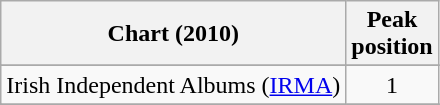<table class="wikitable sortable">
<tr>
<th>Chart (2010)</th>
<th>Peak<br>position</th>
</tr>
<tr>
</tr>
<tr>
<td align="left">Irish Independent Albums (<a href='#'>IRMA</a>)</td>
<td style="text-align:center;">1</td>
</tr>
<tr>
</tr>
<tr>
</tr>
<tr>
</tr>
</table>
